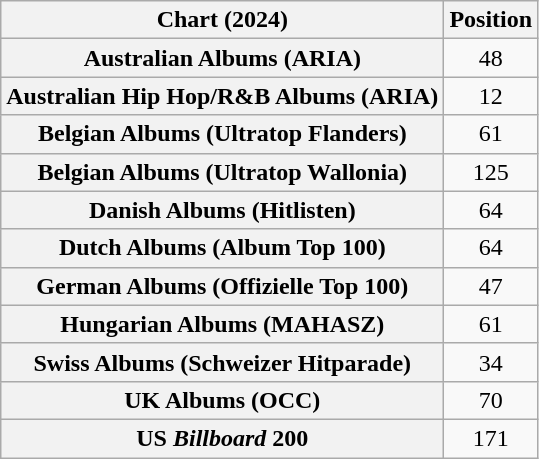<table class="wikitable sortable plainrowheaders" style="text-align:center">
<tr>
<th scope="col">Chart (2024)</th>
<th scope="col">Position</th>
</tr>
<tr>
<th scope="row">Australian Albums (ARIA)</th>
<td>48</td>
</tr>
<tr>
<th scope="row">Australian Hip Hop/R&B Albums (ARIA)</th>
<td>12</td>
</tr>
<tr>
<th scope="row">Belgian Albums (Ultratop Flanders)</th>
<td>61</td>
</tr>
<tr>
<th scope="row">Belgian Albums (Ultratop Wallonia)</th>
<td>125</td>
</tr>
<tr>
<th scope="row">Danish Albums (Hitlisten)</th>
<td>64</td>
</tr>
<tr>
<th scope="row">Dutch Albums (Album Top 100)</th>
<td>64</td>
</tr>
<tr>
<th scope="row">German Albums (Offizielle Top 100)</th>
<td>47</td>
</tr>
<tr>
<th scope="row">Hungarian Albums (MAHASZ)</th>
<td>61</td>
</tr>
<tr>
<th scope="row">Swiss Albums (Schweizer Hitparade)</th>
<td>34</td>
</tr>
<tr>
<th scope="row">UK Albums (OCC)</th>
<td>70</td>
</tr>
<tr>
<th scope="row">US <em>Billboard</em> 200</th>
<td>171</td>
</tr>
</table>
